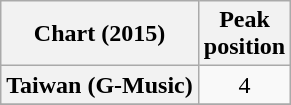<table class="wikitable plainrowheaders" style="text-align:center;">
<tr>
<th>Chart (2015)</th>
<th>Peak<br>position</th>
</tr>
<tr>
<th scope="row">Taiwan (G-Music)</th>
<td>4</td>
</tr>
<tr>
</tr>
</table>
